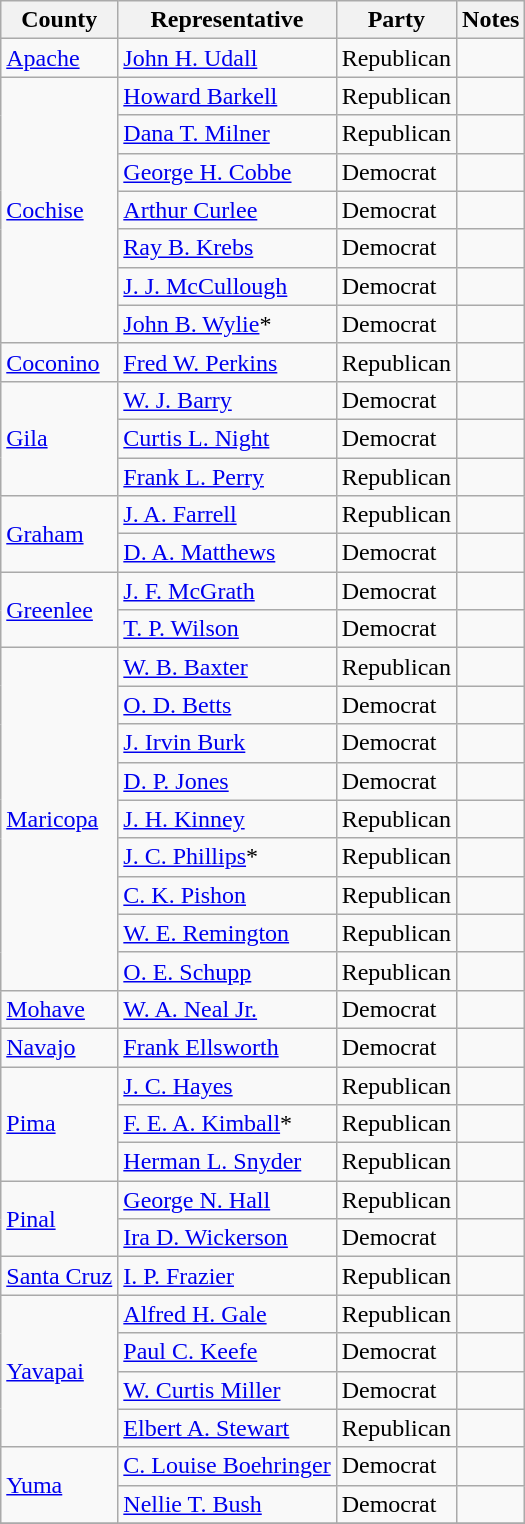<table class=wikitable>
<tr>
<th>County</th>
<th>Representative</th>
<th>Party</th>
<th>Notes</th>
</tr>
<tr>
<td><a href='#'>Apache</a></td>
<td><a href='#'>John H. Udall</a></td>
<td>Republican</td>
<td></td>
</tr>
<tr>
<td rowspan="7"><a href='#'>Cochise</a></td>
<td><a href='#'>Howard Barkell</a></td>
<td>Republican</td>
<td></td>
</tr>
<tr>
<td><a href='#'>Dana T. Milner</a></td>
<td>Republican</td>
<td></td>
</tr>
<tr>
<td><a href='#'>George H. Cobbe</a></td>
<td>Democrat</td>
<td></td>
</tr>
<tr>
<td><a href='#'>Arthur Curlee</a></td>
<td>Democrat</td>
<td></td>
</tr>
<tr>
<td><a href='#'>Ray B. Krebs</a></td>
<td>Democrat</td>
<td></td>
</tr>
<tr>
<td><a href='#'>J. J. McCullough</a></td>
<td>Democrat</td>
<td></td>
</tr>
<tr>
<td><a href='#'>John B. Wylie</a>*</td>
<td>Democrat</td>
<td></td>
</tr>
<tr>
<td><a href='#'>Coconino</a></td>
<td><a href='#'>Fred W. Perkins</a></td>
<td>Republican</td>
<td></td>
</tr>
<tr>
<td rowspan="3"><a href='#'>Gila</a></td>
<td><a href='#'>W. J. Barry</a></td>
<td>Democrat</td>
<td></td>
</tr>
<tr>
<td><a href='#'>Curtis L. Night</a></td>
<td>Democrat</td>
<td></td>
</tr>
<tr>
<td><a href='#'>Frank L. Perry</a></td>
<td>Republican</td>
<td></td>
</tr>
<tr>
<td rowspan="2"><a href='#'>Graham</a></td>
<td><a href='#'>J. A. Farrell</a></td>
<td>Republican</td>
<td></td>
</tr>
<tr>
<td><a href='#'>D. A. Matthews</a></td>
<td>Democrat</td>
<td></td>
</tr>
<tr>
<td rowspan="2"><a href='#'>Greenlee</a></td>
<td><a href='#'>J. F. McGrath</a></td>
<td>Democrat</td>
<td></td>
</tr>
<tr>
<td><a href='#'>T. P. Wilson</a></td>
<td>Democrat</td>
<td></td>
</tr>
<tr>
<td rowspan="9"><a href='#'>Maricopa</a></td>
<td><a href='#'>W. B. Baxter</a></td>
<td>Republican</td>
<td></td>
</tr>
<tr>
<td><a href='#'>O. D. Betts</a></td>
<td>Democrat</td>
<td></td>
</tr>
<tr>
<td><a href='#'>J. Irvin Burk</a></td>
<td>Democrat</td>
<td></td>
</tr>
<tr>
<td><a href='#'>D. P. Jones</a></td>
<td>Democrat</td>
<td></td>
</tr>
<tr>
<td><a href='#'>J. H. Kinney</a></td>
<td>Republican</td>
<td></td>
</tr>
<tr>
<td><a href='#'>J. C. Phillips</a>*</td>
<td>Republican</td>
<td></td>
</tr>
<tr>
<td><a href='#'>C. K. Pishon</a></td>
<td>Republican</td>
<td></td>
</tr>
<tr>
<td><a href='#'>W. E. Remington</a></td>
<td>Republican</td>
<td></td>
</tr>
<tr>
<td><a href='#'>O. E. Schupp</a></td>
<td>Republican</td>
<td></td>
</tr>
<tr>
<td><a href='#'>Mohave</a></td>
<td><a href='#'>W. A. Neal Jr.</a></td>
<td>Democrat</td>
<td></td>
</tr>
<tr>
<td><a href='#'>Navajo</a></td>
<td><a href='#'>Frank Ellsworth</a></td>
<td>Democrat</td>
<td></td>
</tr>
<tr>
<td rowspan="3"><a href='#'>Pima</a></td>
<td><a href='#'>J. C. Hayes</a></td>
<td>Republican</td>
<td></td>
</tr>
<tr>
<td><a href='#'>F. E. A. Kimball</a>*</td>
<td>Republican</td>
<td></td>
</tr>
<tr>
<td><a href='#'>Herman L. Snyder</a></td>
<td>Republican</td>
<td></td>
</tr>
<tr>
<td rowspan="2"><a href='#'>Pinal</a></td>
<td><a href='#'>George N. Hall</a></td>
<td>Republican</td>
<td></td>
</tr>
<tr>
<td><a href='#'>Ira D. Wickerson</a></td>
<td>Democrat</td>
<td></td>
</tr>
<tr>
<td><a href='#'>Santa Cruz</a></td>
<td><a href='#'>I. P. Frazier</a></td>
<td>Republican</td>
<td></td>
</tr>
<tr>
<td rowspan="4"><a href='#'>Yavapai</a></td>
<td><a href='#'>Alfred H. Gale</a></td>
<td>Republican</td>
<td></td>
</tr>
<tr>
<td><a href='#'>Paul C. Keefe</a></td>
<td>Democrat</td>
<td></td>
</tr>
<tr>
<td><a href='#'>W. Curtis Miller</a></td>
<td>Democrat</td>
<td></td>
</tr>
<tr>
<td><a href='#'>Elbert A. Stewart</a></td>
<td>Republican</td>
<td></td>
</tr>
<tr>
<td rowspan="2"><a href='#'>Yuma</a></td>
<td><a href='#'>C. Louise Boehringer</a></td>
<td>Democrat</td>
<td></td>
</tr>
<tr>
<td><a href='#'>Nellie T. Bush</a></td>
<td>Democrat</td>
<td></td>
</tr>
<tr>
</tr>
</table>
